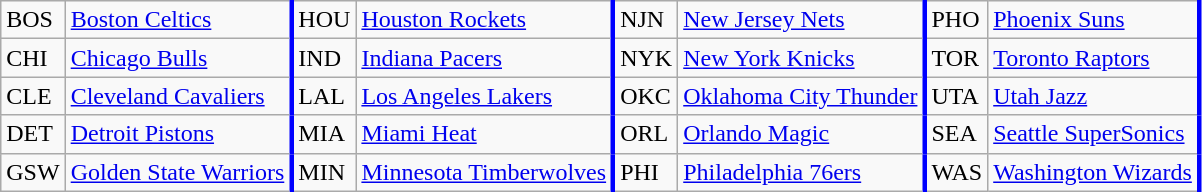<table class="wikitable" align=center>
<tr>
<td>BOS</td>
<td style="border-right: solid blue"><a href='#'>Boston Celtics</a></td>
<td>HOU</td>
<td style="border-right: solid blue"><a href='#'>Houston Rockets</a></td>
<td>NJN</td>
<td style="border-right: solid blue"><a href='#'>New Jersey Nets</a></td>
<td>PHO</td>
<td style="border-right: solid blue"><a href='#'>Phoenix Suns</a></td>
</tr>
<tr>
<td>CHI</td>
<td style="border-right: solid blue"><a href='#'>Chicago Bulls</a></td>
<td>IND</td>
<td style="border-right: solid blue"><a href='#'>Indiana Pacers</a></td>
<td>NYK</td>
<td style="border-right: solid blue"><a href='#'>New York Knicks</a></td>
<td>TOR</td>
<td style="border-right: solid blue"><a href='#'>Toronto Raptors</a></td>
</tr>
<tr>
<td>CLE</td>
<td style="border-right: solid blue"><a href='#'>Cleveland Cavaliers</a></td>
<td>LAL</td>
<td style="border-right: solid blue"><a href='#'>Los Angeles Lakers</a></td>
<td>OKC</td>
<td style="border-right: solid blue"><a href='#'>Oklahoma City Thunder</a></td>
<td>UTA</td>
<td style="border-right: solid blue"><a href='#'>Utah Jazz</a></td>
</tr>
<tr>
<td>DET</td>
<td style="border-right: solid blue"><a href='#'>Detroit Pistons</a></td>
<td>MIA</td>
<td style="border-right: solid blue"><a href='#'>Miami Heat</a></td>
<td>ORL</td>
<td style="border-right: solid blue"><a href='#'>Orlando Magic</a></td>
<td>SEA</td>
<td style="border-right: solid blue"><a href='#'>Seattle SuperSonics</a></td>
</tr>
<tr>
<td>GSW</td>
<td style="border-right: solid blue"><a href='#'>Golden State Warriors</a></td>
<td>MIN</td>
<td style="border-right: solid blue"><a href='#'>Minnesota Timberwolves</a></td>
<td>PHI</td>
<td style="border-right: solid blue"><a href='#'>Philadelphia 76ers</a></td>
<td>WAS</td>
<td style="border-right: solid blue"><a href='#'>Washington Wizards</a></td>
</tr>
</table>
